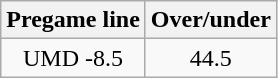<table class="wikitable">
<tr align="center">
<th style=>Pregame line</th>
<th style=>Over/under</th>
</tr>
<tr align="center">
<td>UMD -8.5</td>
<td>44.5</td>
</tr>
</table>
